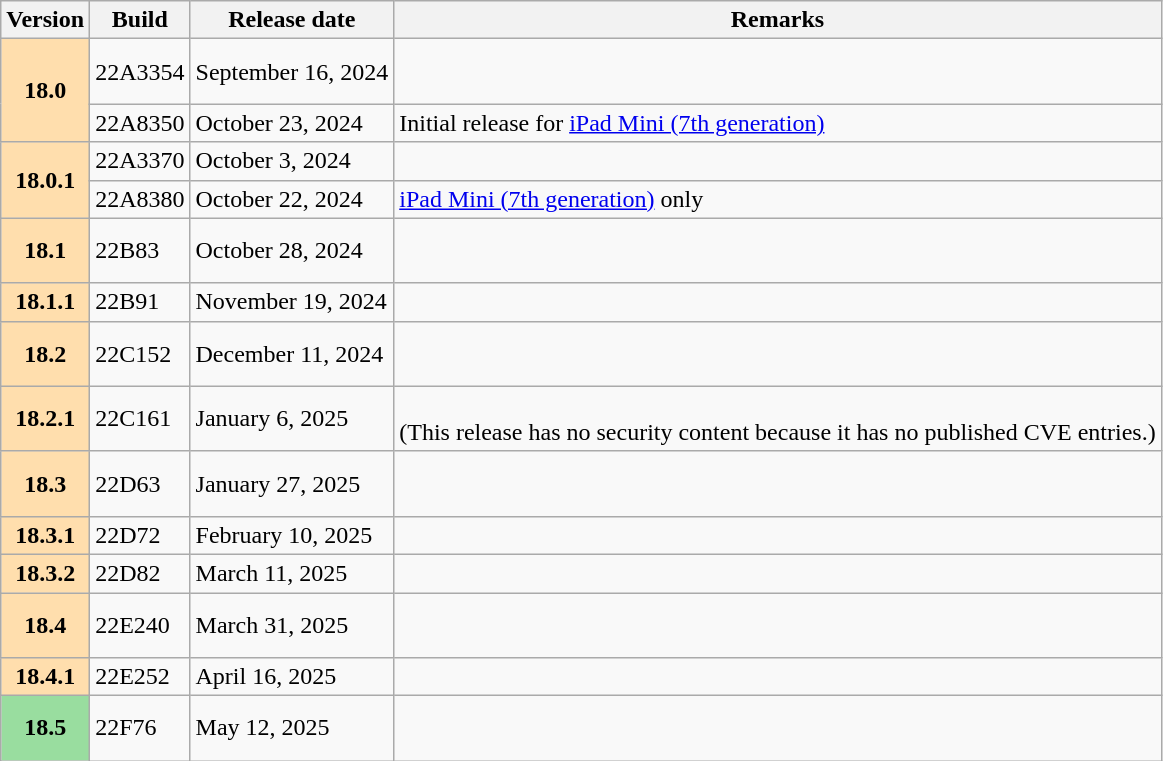<table class="wikitable">
<tr>
<th>Version</th>
<th>Build</th>
<th>Release date</th>
<th>Remarks</th>
</tr>
<tr>
<th style="background:#FFDEAD;" rowspan=2>18.0</th>
<td>22A3354</td>
<td>September 16, 2024</td>
<td><br><br></td>
</tr>
<tr>
<td>22A8350</td>
<td>October 23, 2024</td>
<td>Initial release for <a href='#'>iPad Mini (7th generation)</a></td>
</tr>
<tr>
<th style="background:#FFDEAD;" rowspan=2>18.0.1</th>
<td>22A3370</td>
<td>October 3, 2024</td>
<td><br></td>
</tr>
<tr>
<td>22A8380</td>
<td>October 22, 2024</td>
<td><a href='#'>iPad Mini (7th generation)</a> only</td>
</tr>
<tr>
<th style="background:#FFDEAD;">18.1</th>
<td>22B83</td>
<td>October 28, 2024</td>
<td><br><br></td>
</tr>
<tr>
<th style="background:#FFDEAD;">18.1.1</th>
<td>22B91</td>
<td>November 19, 2024</td>
<td><br></td>
</tr>
<tr>
<th style="background:#FFDEAD;">18.2</th>
<td>22C152</td>
<td>December 11, 2024</td>
<td><br><br></td>
</tr>
<tr>
<th style="background:#FFDEAD;">18.2.1</th>
<td>22C161</td>
<td>January 6, 2025</td>
<td><br>(This release has no security content because it has no published CVE entries.)</td>
</tr>
<tr>
<th style="background:#FFDEAD;">18.3</th>
<td>22D63</td>
<td>January 27, 2025</td>
<td><br><br></td>
</tr>
<tr>
<th style="background:#FFDEAD;">18.3.1</th>
<td>22D72</td>
<td>February 10, 2025</td>
<td><br></td>
</tr>
<tr>
<th style="background:#FFDEAD;">18.3.2</th>
<td>22D82</td>
<td>March 11, 2025</td>
<td><br></td>
</tr>
<tr>
<th style="background:#FFDEAD;">18.4</th>
<td>22E240</td>
<td>March 31, 2025</td>
<td><br><br></td>
</tr>
<tr>
<th style="background:#FFDEAD;">18.4.1</th>
<td>22E252</td>
<td>April 16, 2025</td>
<td><br></td>
</tr>
<tr>
<th style="background:#99DD9F;">18.5</th>
<td>22F76</td>
<td>May 12, 2025</td>
<td><br><br></td>
</tr>
</table>
